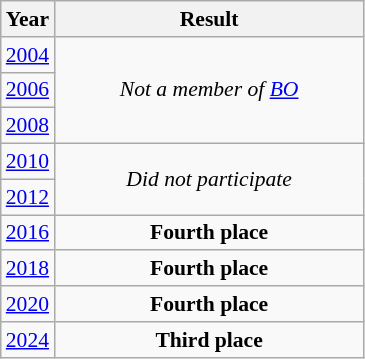<table class="wikitable" style="text-align: center; font-size:90%">
<tr>
<th>Year</th>
<th style="width:200px">Result</th>
</tr>
<tr>
<td> <a href='#'>2004</a></td>
<td rowspan="3"><em>Not a member of <a href='#'>BO</a></em></td>
</tr>
<tr>
<td> <a href='#'>2006</a></td>
</tr>
<tr>
<td> <a href='#'>2008</a></td>
</tr>
<tr>
<td> <a href='#'>2010</a></td>
<td rowspan="2"><em>Did not participate</em></td>
</tr>
<tr>
<td> <a href='#'>2012</a></td>
</tr>
<tr>
<td> <a href='#'>2016</a></td>
<td><strong>Fourth place</strong></td>
</tr>
<tr>
<td> <a href='#'>2018</a></td>
<td><strong>Fourth place</strong></td>
</tr>
<tr>
<td> <a href='#'>2020</a></td>
<td><strong>Fourth place</strong></td>
</tr>
<tr>
<td> <a href='#'>2024</a></td>
<td><strong> Third place</strong></td>
</tr>
</table>
